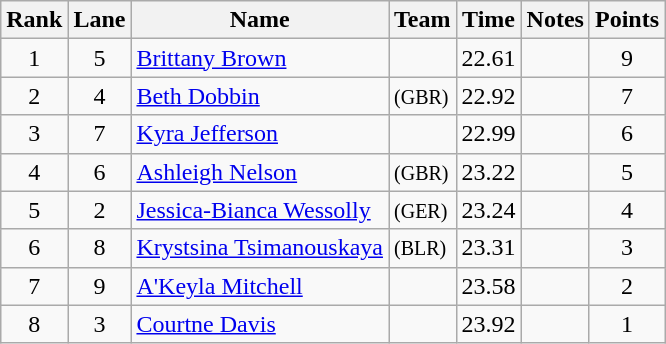<table class="wikitable sortable" style="text-align:center">
<tr>
<th>Rank</th>
<th>Lane</th>
<th>Name</th>
<th>Team</th>
<th>Time</th>
<th>Notes</th>
<th>Points</th>
</tr>
<tr>
<td>1</td>
<td>5</td>
<td align=left><a href='#'>Brittany Brown</a></td>
<td align=left></td>
<td>22.61</td>
<td></td>
<td>9</td>
</tr>
<tr>
<td>2</td>
<td>4</td>
<td align=left><a href='#'>Beth Dobbin</a></td>
<td align=left> <small>(GBR)</small></td>
<td>22.92</td>
<td></td>
<td>7</td>
</tr>
<tr>
<td>3</td>
<td>7</td>
<td align=left><a href='#'>Kyra Jefferson</a></td>
<td align=left></td>
<td>22.99</td>
<td></td>
<td>6</td>
</tr>
<tr>
<td>4</td>
<td>6</td>
<td align=left><a href='#'>Ashleigh Nelson</a></td>
<td align=left> <small>(GBR)</small></td>
<td>23.22</td>
<td></td>
<td>5</td>
</tr>
<tr>
<td>5</td>
<td>2</td>
<td align=left><a href='#'>Jessica-Bianca Wessolly</a></td>
<td align=left> <small>(GER)</small></td>
<td>23.24</td>
<td></td>
<td>4</td>
</tr>
<tr>
<td>6</td>
<td>8</td>
<td align=left><a href='#'>Krystsina Tsimanouskaya</a></td>
<td align=left> <small>(BLR)</small></td>
<td>23.31</td>
<td></td>
<td>3</td>
</tr>
<tr>
<td>7</td>
<td>9</td>
<td align=left><a href='#'>A'Keyla Mitchell</a></td>
<td align=left></td>
<td>23.58</td>
<td></td>
<td>2</td>
</tr>
<tr>
<td>8</td>
<td>3</td>
<td align=left><a href='#'>Courtne Davis</a></td>
<td align=left></td>
<td>23.92</td>
<td></td>
<td>1</td>
</tr>
</table>
